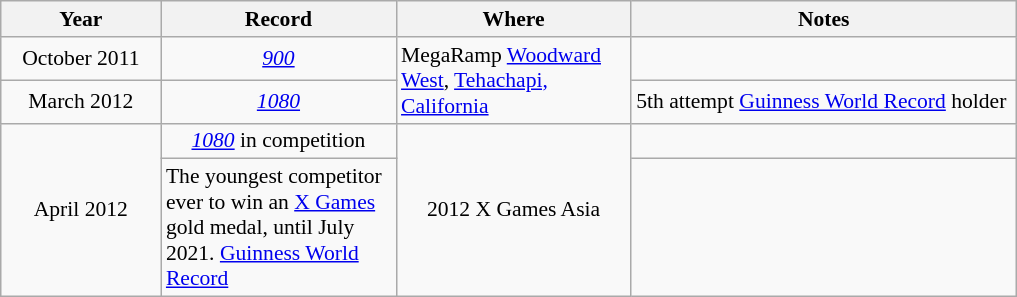<table class="wikitable" style="font-size: 90%;">
<tr>
<th style="width:100px;">Year</th>
<th style="width:150px;">Record</th>
<th style="width:150px;">Where</th>
<th style="width:250px;">Notes</th>
</tr>
<tr>
<td style="text-align:center;">October 2011</td>
<td style="text-align:center;"><em><a href='#'>900</a></em></td>
<td rowspan="2">MegaRamp <a href='#'>Woodward West</a>, <a href='#'>Tehachapi, California</a></td>
<td></td>
</tr>
<tr>
<td style="text-align:center;">March 2012</td>
<td style="text-align:center;"><em><a href='#'>1080</a></em></td>
<td>5th attempt <a href='#'>Guinness World Record</a> holder</td>
</tr>
<tr>
<td rowspan="2" style="text-align:center;">April 2012</td>
<td style="text-align:center;"><em><a href='#'>1080</a></em> in competition</td>
<td rowspan="2" style="text-align:center;">2012 X Games Asia</td>
<td></td>
</tr>
<tr>
<td>The youngest competitor ever to win an <a href='#'>X Games</a> gold medal, until July 2021. <a href='#'>Guinness World Record</a></td>
<td></td>
</tr>
</table>
